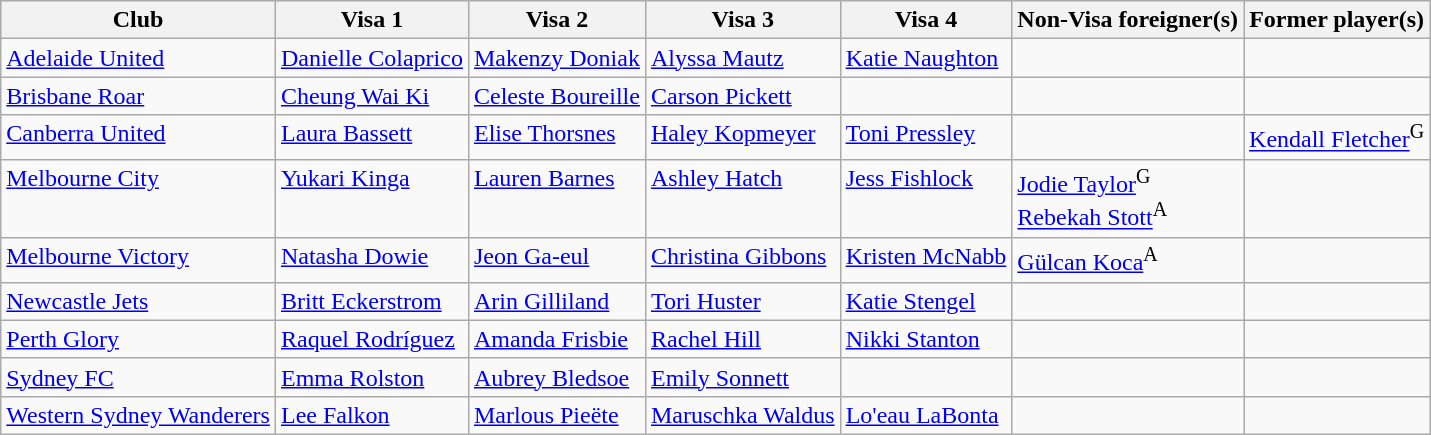<table class="wikitable sortable">
<tr>
<th>Club</th>
<th>Visa 1</th>
<th>Visa 2</th>
<th>Visa 3</th>
<th>Visa 4</th>
<th>Non-Visa foreigner(s)</th>
<th>Former player(s)</th>
</tr>
<tr style="vertical-align:top;">
<td><a href='#'>Adelaide United</a></td>
<td> <a href='#'>Danielle Colaprico</a></td>
<td> <a href='#'>Makenzy Doniak</a></td>
<td> <a href='#'>Alyssa Mautz</a></td>
<td> <a href='#'>Katie Naughton</a></td>
<td></td>
<td></td>
</tr>
<tr style="vertical-align:top;">
<td><a href='#'>Brisbane Roar</a></td>
<td> <a href='#'>Cheung Wai Ki</a></td>
<td> <a href='#'>Celeste Boureille</a></td>
<td> <a href='#'>Carson Pickett</a></td>
<td></td>
<td></td>
<td></td>
</tr>
<tr style="vertical-align:top;">
<td><a href='#'>Canberra United</a></td>
<td> <a href='#'>Laura Bassett</a></td>
<td> <a href='#'>Elise Thorsnes</a></td>
<td> <a href='#'>Haley Kopmeyer</a></td>
<td> <a href='#'>Toni Pressley</a></td>
<td></td>
<td> <a href='#'>Kendall Fletcher</a><sup>G</sup></td>
</tr>
<tr style="vertical-align:top;">
<td><a href='#'>Melbourne City</a></td>
<td> <a href='#'>Yukari Kinga</a></td>
<td> <a href='#'>Lauren Barnes</a></td>
<td> <a href='#'>Ashley Hatch</a></td>
<td> <a href='#'>Jess Fishlock</a></td>
<td> <a href='#'>Jodie Taylor</a><sup>G</sup> <br> <a href='#'>Rebekah Stott</a><sup>A</sup></td>
<td></td>
</tr>
<tr style="vertical-align:top;">
<td><a href='#'>Melbourne Victory</a></td>
<td> <a href='#'>Natasha Dowie</a></td>
<td> <a href='#'>Jeon Ga-eul</a></td>
<td> <a href='#'>Christina Gibbons</a></td>
<td> <a href='#'>Kristen McNabb</a></td>
<td> <a href='#'>Gülcan Koca</a><sup>A</sup></td>
<td></td>
</tr>
<tr style="vertical-align:top;">
<td><a href='#'>Newcastle Jets</a></td>
<td> <a href='#'>Britt Eckerstrom</a></td>
<td> <a href='#'>Arin Gilliland</a></td>
<td> <a href='#'>Tori Huster</a></td>
<td> <a href='#'>Katie Stengel</a></td>
<td></td>
<td></td>
</tr>
<tr style="vertical-align:top;">
<td><a href='#'>Perth Glory</a></td>
<td> <a href='#'>Raquel Rodríguez</a></td>
<td> <a href='#'>Amanda Frisbie</a></td>
<td> <a href='#'>Rachel Hill</a></td>
<td> <a href='#'>Nikki Stanton</a></td>
<td></td>
<td></td>
</tr>
<tr style="vertical-align:top;">
<td><a href='#'>Sydney FC</a></td>
<td> <a href='#'>Emma Rolston</a></td>
<td> <a href='#'>Aubrey Bledsoe</a></td>
<td> <a href='#'>Emily Sonnett</a></td>
<td></td>
<td></td>
<td></td>
</tr>
<tr style="vertical-align:top;">
<td><a href='#'>Western Sydney Wanderers</a></td>
<td> <a href='#'>Lee Falkon</a></td>
<td> <a href='#'>Marlous Pieëte</a></td>
<td> <a href='#'>Maruschka Waldus</a></td>
<td> <a href='#'>Lo'eau LaBonta</a></td>
<td></td>
<td></td>
</tr>
</table>
